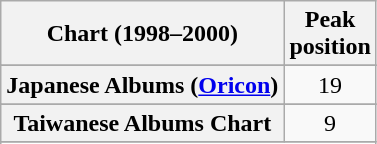<table class="wikitable sortable plainrowheaders" style="text-align:center">
<tr>
<th scope="col">Chart (1998–2000)</th>
<th scope="col">Peak<br>position</th>
</tr>
<tr>
</tr>
<tr>
</tr>
<tr>
</tr>
<tr>
</tr>
<tr>
<th scope="row">Japanese Albums (<a href='#'>Oricon</a>)</th>
<td>19</td>
</tr>
<tr>
</tr>
<tr>
</tr>
<tr>
</tr>
<tr>
<th scope="row">Taiwanese Albums Chart</th>
<td>9</td>
</tr>
<tr>
</tr>
<tr>
</tr>
</table>
